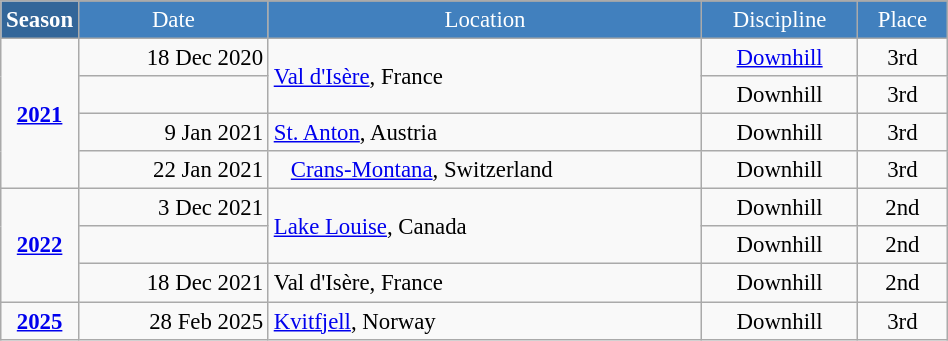<table class="wikitable"  style="font-size:95%; text-align:center; border:gray solid 1px; width:50%;">
<tr style="background:#369; color:white;">
<td rowspan="2" colspan="1" width="5%"><strong>Season</strong></td>
</tr>
<tr style="background-color:#4180be; color:white;">
<td>Date</td>
<td>Location</td>
<td>Discipline</td>
<td>Place</td>
</tr>
<tr>
<td rowspan=4><strong><a href='#'>2021</a></strong></td>
<td align=right>18 Dec 2020</td>
<td rowspan=2 align=left> <a href='#'>Val d'Isère</a>, France</td>
<td><a href='#'>Downhill</a></td>
<td>3rd</td>
</tr>
<tr>
<td align=right></td>
<td>Downhill</td>
<td>3rd</td>
</tr>
<tr>
<td align=right>9 Jan 2021</td>
<td align=left> <a href='#'>St. Anton</a>, Austria</td>
<td>Downhill</td>
<td>3rd</td>
</tr>
<tr>
<td align=right>22 Jan 2021</td>
<td align=left>   <a href='#'>Crans-Montana</a>, Switzerland</td>
<td>Downhill</td>
<td>3rd</td>
</tr>
<tr>
<td rowspan=3><strong><a href='#'>2022</a></strong></td>
<td align=right>3 Dec 2021</td>
<td rowspan=2 align=left> <a href='#'>Lake Louise</a>, Canada</td>
<td>Downhill</td>
<td>2nd</td>
</tr>
<tr>
<td align=right></td>
<td>Downhill</td>
<td>2nd</td>
</tr>
<tr>
<td align=right>18 Dec 2021</td>
<td align=left> Val d'Isère, France</td>
<td>Downhill</td>
<td>2nd</td>
</tr>
<tr>
<td rowspan=1><strong><a href='#'>2025</a></strong></td>
<td align=right>28 Feb 2025</td>
<td rowspan=2 align=left> <a href='#'>Kvitfjell</a>, Norway</td>
<td>Downhill</td>
<td>3rd</td>
</tr>
</table>
